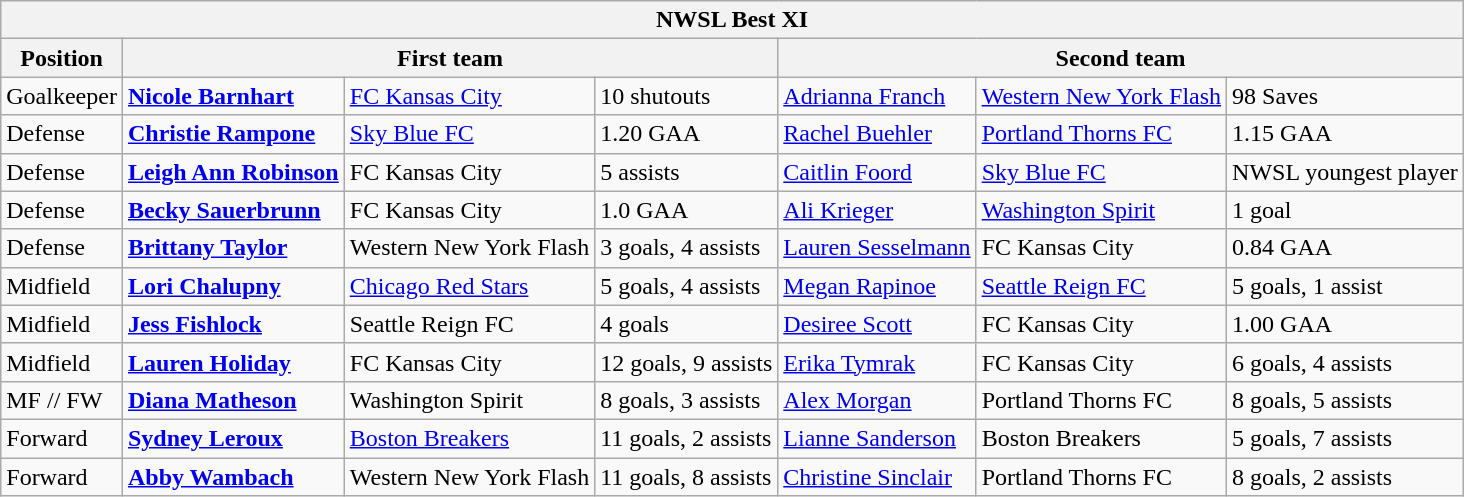<table class="wikitable">
<tr>
<th colspan=7>NWSL Best XI </th>
</tr>
<tr>
<th>Position</th>
<th colspan=3>First team</th>
<th colspan=3>Second team</th>
</tr>
<tr>
<td>Goalkeeper</td>
<td> <strong><a href='#'>Nicole Barnhart</a></strong></td>
<td><a href='#'>FC Kansas City</a></td>
<td>10 shutouts</td>
<td> <a href='#'>Adrianna Franch</a></td>
<td><a href='#'>Western New York Flash</a></td>
<td>98 Saves</td>
</tr>
<tr>
<td>Defense</td>
<td> <strong><a href='#'>Christie Rampone</a></strong></td>
<td><a href='#'>Sky Blue FC</a></td>
<td>1.20 GAA</td>
<td> <a href='#'>Rachel Buehler</a></td>
<td><a href='#'>Portland Thorns FC</a></td>
<td>1.15 GAA</td>
</tr>
<tr>
<td>Defense</td>
<td> <strong><a href='#'>Leigh Ann Robinson</a></strong></td>
<td>FC Kansas City</td>
<td>5 assists</td>
<td> <a href='#'>Caitlin Foord</a></td>
<td><a href='#'>Sky Blue FC</a></td>
<td>NWSL youngest player</td>
</tr>
<tr>
<td>Defense</td>
<td> <strong><a href='#'>Becky Sauerbrunn</a></strong></td>
<td>FC Kansas City</td>
<td>1.0 GAA</td>
<td> <a href='#'>Ali Krieger</a></td>
<td><a href='#'>Washington Spirit</a></td>
<td>1 goal</td>
</tr>
<tr>
<td>Defense</td>
<td> <strong><a href='#'>Brittany Taylor</a></strong></td>
<td>Western New York Flash</td>
<td>3 goals, 4 assists</td>
<td> <a href='#'>Lauren Sesselmann</a></td>
<td>FC Kansas City</td>
<td>0.84 GAA</td>
</tr>
<tr>
<td>Midfield</td>
<td> <strong><a href='#'>Lori Chalupny</a></strong></td>
<td><a href='#'>Chicago Red Stars</a></td>
<td>5 goals, 4 assists</td>
<td> <a href='#'>Megan Rapinoe</a></td>
<td><a href='#'>Seattle Reign FC</a></td>
<td>5 goals, 1 assist</td>
</tr>
<tr>
<td>Midfield</td>
<td> <strong><a href='#'>Jess Fishlock</a></strong></td>
<td>Seattle Reign FC</td>
<td>4 goals</td>
<td> <a href='#'>Desiree Scott</a></td>
<td>FC Kansas City</td>
<td>1.00 GAA</td>
</tr>
<tr>
<td>Midfield</td>
<td> <strong><a href='#'>Lauren Holiday</a></strong></td>
<td>FC Kansas City</td>
<td>12 goals, 9 assists</td>
<td> <a href='#'>Erika Tymrak</a></td>
<td>FC Kansas City</td>
<td>6 goals, 4 assists</td>
</tr>
<tr>
<td>MF // FW</td>
<td> <strong><a href='#'>Diana Matheson</a></strong></td>
<td>Washington Spirit</td>
<td>8 goals, 3 assists</td>
<td> <a href='#'>Alex Morgan</a></td>
<td>Portland Thorns FC</td>
<td>8 goals, 5 assists</td>
</tr>
<tr>
<td>Forward</td>
<td> <strong><a href='#'>Sydney Leroux</a></strong></td>
<td><a href='#'>Boston Breakers</a></td>
<td>11 goals, 2 assists</td>
<td> <a href='#'>Lianne Sanderson</a></td>
<td>Boston Breakers</td>
<td>5 goals, 7 assists</td>
</tr>
<tr>
<td>Forward</td>
<td> <strong><a href='#'>Abby Wambach</a></strong></td>
<td>Western New York Flash</td>
<td>11 goals, 8 assists</td>
<td> <a href='#'>Christine Sinclair</a></td>
<td>Portland Thorns FC</td>
<td>8 goals, 2 assists</td>
</tr>
</table>
